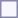<table style="border:1px solid #8888aa; background-color:#f7f8ff; padding:5px; font-size:95%; margin: 0px 12px 12px 0px;">
</table>
